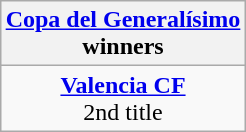<table class="wikitable" style="text-align: center; margin: 0 auto;">
<tr>
<th><a href='#'>Copa del Generalísimo</a><br>winners</th>
</tr>
<tr>
<td><strong><a href='#'>Valencia CF</a></strong><br>2nd title</td>
</tr>
</table>
